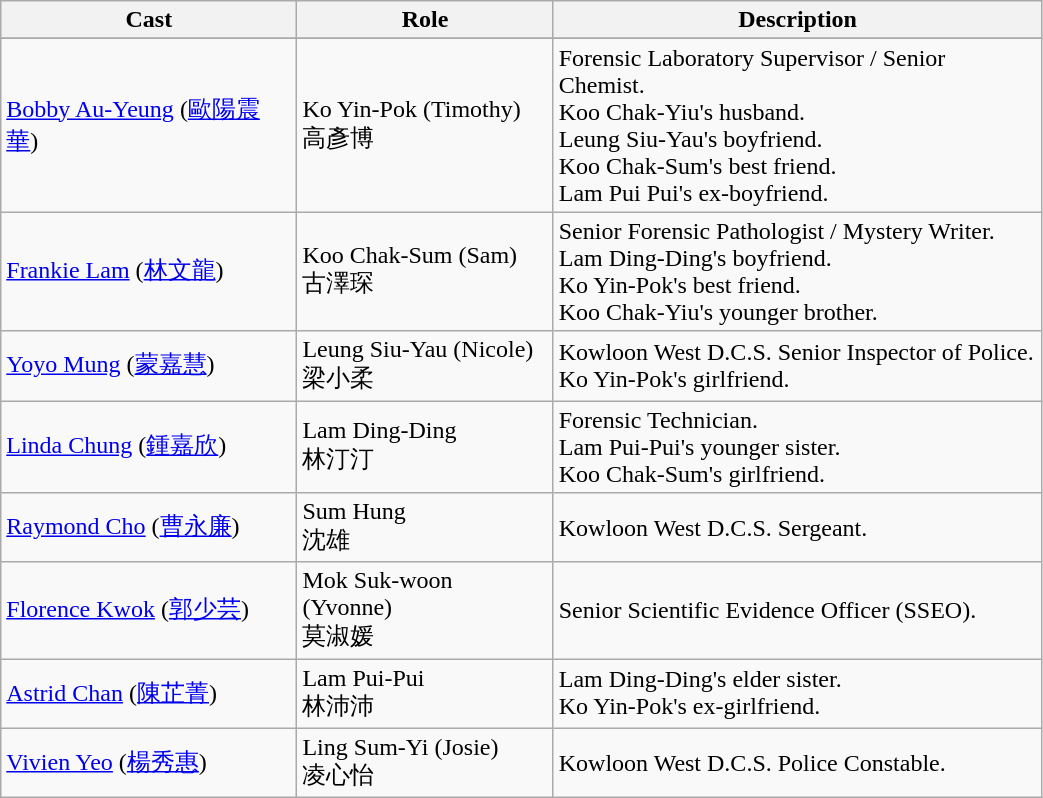<table class="wikitable" width="55%">
<tr>
<th>Cast</th>
<th>Role</th>
<th>Description</th>
</tr>
<tr>
</tr>
<tr>
<td><a href='#'>Bobby Au-Yeung</a> (<a href='#'>歐陽震華</a>)</td>
<td>Ko Yin-Pok (Timothy) <br> 高彥博</td>
<td>Forensic Laboratory Supervisor / Senior Chemist.<br> Koo Chak-Yiu's husband. <br> Leung Siu-Yau's boyfriend. <br> Koo Chak-Sum's best friend. <br> Lam Pui Pui's ex-boyfriend.</td>
</tr>
<tr>
<td><a href='#'>Frankie Lam</a> (<a href='#'>林文龍</a>)</td>
<td>Koo Chak-Sum (Sam) <br> 古澤琛</td>
<td>Senior Forensic Pathologist / Mystery Writer. <br> Lam Ding-Ding's boyfriend. <br> Ko Yin-Pok's best friend. <br> Koo Chak-Yiu's younger brother.</td>
</tr>
<tr>
<td><a href='#'>Yoyo Mung</a> (<a href='#'>蒙嘉慧</a>)</td>
<td>Leung Siu-Yau (Nicole) <br> 梁小柔</td>
<td>Kowloon West D.C.S. Senior Inspector of Police.<br> Ko Yin-Pok's girlfriend.</td>
</tr>
<tr>
<td><a href='#'>Linda Chung</a> (<a href='#'>鍾嘉欣</a>)</td>
<td>Lam Ding-Ding <br> 林汀汀</td>
<td>Forensic Technician.<br> Lam Pui-Pui's younger sister. <br> Koo Chak-Sum's girlfriend.</td>
</tr>
<tr>
<td><a href='#'>Raymond Cho</a> (<a href='#'>曹永廉</a>)</td>
<td>Sum Hung <br> 沈雄</td>
<td>Kowloon West D.C.S. Sergeant.</td>
</tr>
<tr>
<td><a href='#'>Florence Kwok</a> (<a href='#'>郭少芸</a>)</td>
<td>Mok Suk-woon (Yvonne) <br> 莫淑媛</td>
<td>Senior Scientific Evidence Officer (SSEO).</td>
</tr>
<tr>
<td><a href='#'>Astrid Chan</a> (<a href='#'>陳芷菁</a>)</td>
<td>Lam Pui-Pui <br> 林沛沛</td>
<td>Lam Ding-Ding's elder sister. <br> Ko Yin-Pok's ex-girlfriend.</td>
</tr>
<tr>
<td><a href='#'>Vivien Yeo</a> (<a href='#'>楊秀惠</a>)</td>
<td>Ling Sum-Yi (Josie) <br> 凌心怡</td>
<td>Kowloon West D.C.S. Police Constable.</td>
</tr>
</table>
